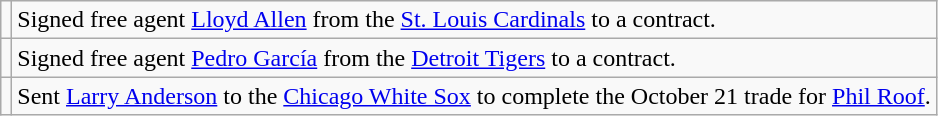<table class="wikitable">
<tr>
<td></td>
<td>Signed free agent <a href='#'>Lloyd Allen</a> from the <a href='#'>St. Louis Cardinals</a> to a contract.</td>
</tr>
<tr>
<td></td>
<td>Signed free agent <a href='#'>Pedro García</a> from the <a href='#'>Detroit Tigers</a> to a contract.</td>
</tr>
<tr>
<td></td>
<td>Sent <a href='#'>Larry Anderson</a> to the <a href='#'>Chicago White Sox</a> to complete the October 21 trade for <a href='#'>Phil Roof</a>.</td>
</tr>
</table>
